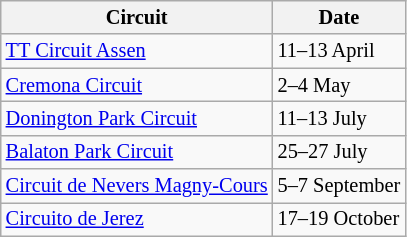<table class="wikitable" style="font-size: 85%;">
<tr>
<th>Circuit</th>
<th>Date</th>
</tr>
<tr>
<td> <a href='#'>TT Circuit Assen</a></td>
<td>11–13 April</td>
</tr>
<tr>
<td> <a href='#'>Cremona Circuit</a></td>
<td>2–4 May</td>
</tr>
<tr>
<td> <a href='#'>Donington Park Circuit</a></td>
<td>11–13 July</td>
</tr>
<tr>
<td> <a href='#'>Balaton Park Circuit</a></td>
<td>25–27 July</td>
</tr>
<tr>
<td> <a href='#'>Circuit de Nevers Magny-Cours</a></td>
<td>5–7 September</td>
</tr>
<tr>
<td> <a href='#'>Circuito de Jerez</a></td>
<td>17–19 October</td>
</tr>
</table>
